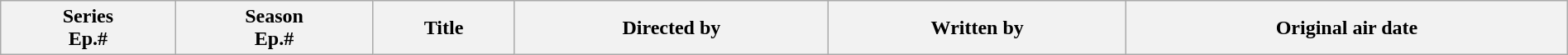<table class="wikitable plainrowheaders" style="width:100%; margin:auto;">
<tr>
<th>Series<br>Ep.#</th>
<th>Season<br>Ep.#</th>
<th>Title</th>
<th>Directed by</th>
<th>Written by</th>
<th>Original air date<br>






</th>
</tr>
</table>
